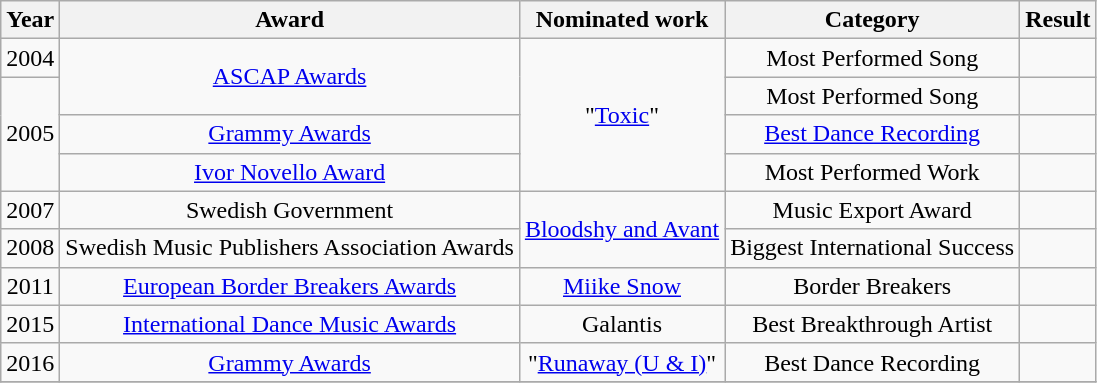<table class="wikitable plainrowheaders" style="text-align:center;">
<tr>
<th>Year</th>
<th>Award</th>
<th>Nominated work</th>
<th>Category</th>
<th>Result</th>
</tr>
<tr>
<td rowspan="1">2004</td>
<td rowspan="2"><a href='#'>ASCAP Awards</a></td>
<td rowspan="4">"<a href='#'>Toxic</a>"</td>
<td>Most Performed Song</td>
<td></td>
</tr>
<tr>
<td rowspan="3">2005</td>
<td>Most Performed Song</td>
<td></td>
</tr>
<tr>
<td rowspan="1"><a href='#'>Grammy Awards</a></td>
<td><a href='#'>Best Dance Recording</a></td>
<td></td>
</tr>
<tr>
<td rowspan="1"><a href='#'>Ivor Novello Award</a></td>
<td>Most Performed Work</td>
<td></td>
</tr>
<tr>
<td rowspan="1">2007</td>
<td rowspan="1">Swedish Government</td>
<td rowspan="2"><a href='#'>Bloodshy and Avant</a></td>
<td>Music Export Award</td>
<td></td>
</tr>
<tr>
<td rowspan="1">2008</td>
<td rowspan="1">Swedish Music Publishers Association Awards</td>
<td>Biggest International Success</td>
<td></td>
</tr>
<tr>
<td rowspan="1">2011</td>
<td rowspan="1"><a href='#'>European Border Breakers Awards</a></td>
<td><a href='#'>Miike Snow</a></td>
<td>Border Breakers</td>
<td></td>
</tr>
<tr>
<td rowspan="1">2015</td>
<td rowspan="1"><a href='#'>International Dance Music Awards</a></td>
<td>Galantis</td>
<td>Best Breakthrough Artist</td>
<td></td>
</tr>
<tr>
<td rowspan="1">2016</td>
<td rowspan="1"><a href='#'>Grammy Awards</a></td>
<td>"<a href='#'>Runaway (U & I)</a>"</td>
<td>Best Dance Recording</td>
<td></td>
</tr>
<tr>
</tr>
</table>
